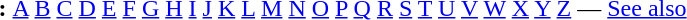<table id="toc" border="0">
<tr>
<th>:</th>
<td><a href='#'>A</a> <a href='#'>B</a> <a href='#'>C</a> <a href='#'>D</a> <a href='#'>E</a> <a href='#'>F</a> <a href='#'>G</a> <a href='#'>H</a> <a href='#'>I</a> <a href='#'>J</a> <a href='#'>K</a> <a href='#'>L</a> <a href='#'>M</a> <a href='#'>N</a> <a href='#'>O</a> <a href='#'>P</a> <a href='#'>Q</a> <a href='#'>R</a> <a href='#'>S</a> <a href='#'>T</a> <a href='#'>U</a> <a href='#'>V</a> <a href='#'>W</a> <a href='#'>X</a> <a href='#'>Y</a>  <a href='#'>Z</a> — <a href='#'>See also</a></td>
</tr>
</table>
